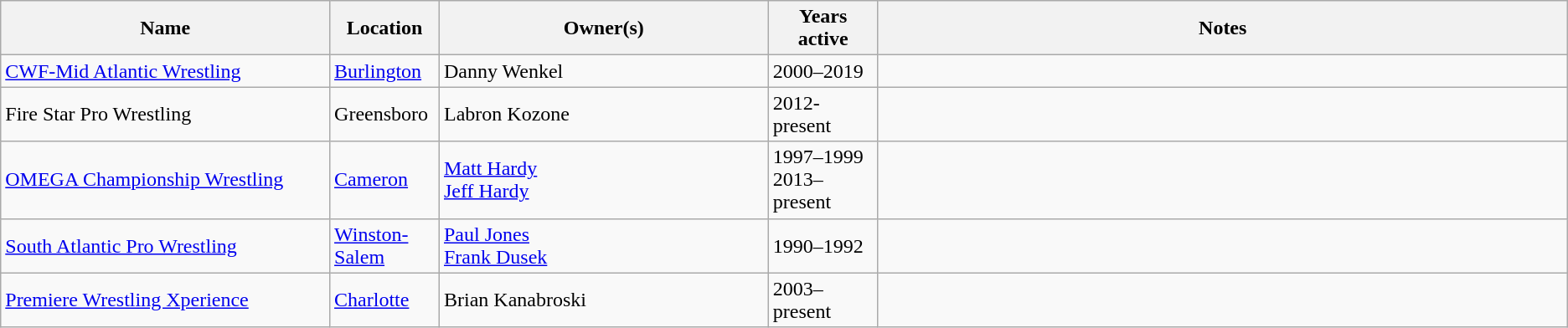<table class=wikitable>
<tr>
<th style="width:21%;">Name</th>
<th style="width:7%;">Location</th>
<th style="width:21%;">Owner(s)</th>
<th style="width:7%;">Years active</th>
<th style="width:55%;">Notes</th>
</tr>
<tr>
<td><a href='#'>CWF-Mid Atlantic Wrestling</a></td>
<td><a href='#'>Burlington</a></td>
<td>Danny Wenkel</td>
<td>2000–2019</td>
<td></td>
</tr>
<tr>
<td>Fire Star Pro Wrestling</td>
<td>Greensboro</td>
<td>Labron Kozone</td>
<td>2012-present</td>
<td></td>
</tr>
<tr>
<td><a href='#'>OMEGA Championship Wrestling</a></td>
<td><a href='#'>Cameron</a></td>
<td><a href='#'>Matt Hardy</a><br><a href='#'>Jeff Hardy</a></td>
<td>1997–1999<br>2013–present</td>
<td></td>
</tr>
<tr>
<td><a href='#'>South Atlantic Pro Wrestling</a></td>
<td><a href='#'>Winston-Salem</a></td>
<td><a href='#'>Paul Jones</a><br><a href='#'>Frank Dusek</a></td>
<td>1990–1992</td>
<td></td>
</tr>
<tr>
<td><a href='#'>Premiere Wrestling Xperience</a></td>
<td><a href='#'>Charlotte</a></td>
<td>Brian Kanabroski</td>
<td>2003–present</td>
<td></td>
</tr>
</table>
